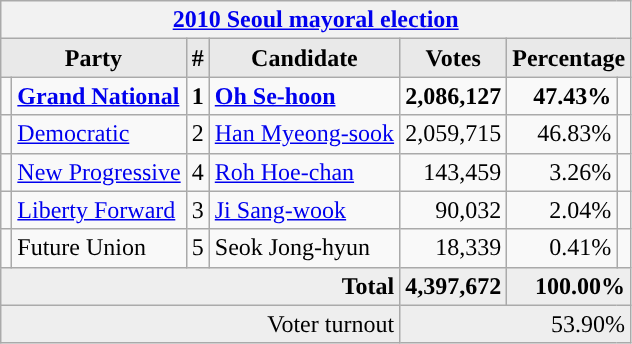<table class="wikitable">
<tr>
<th colspan="7"><a href='#'>2010 Seoul mayoral election</a></th>
</tr>
<tr>
<th style="background-color:#E9E9E9" colspan=2>Party</th>
<th style="background-color:#E9E9E9">#</th>
<th style="background-color:#E9E9E9">Candidate</th>
<th style="background-color:#E9E9E9">Votes</th>
<th style="background-color:#E9E9E9" colspan=2>Percentage</th>
</tr>
<tr style="font-weight:bold">
<td></td>
<td align=left><a href='#'>Grand National</a></td>
<td align=center>1</td>
<td align=left><a href='#'>Oh Se-hoon</a></td>
<td align=right>2,086,127</td>
<td align=right>47.43%</td>
<td align=right></td>
</tr>
<tr>
<td></td>
<td align=left><a href='#'>Democratic</a></td>
<td align=center>2</td>
<td align=left><a href='#'>Han Myeong-sook</a></td>
<td align=right>2,059,715</td>
<td align=right>46.83%</td>
<td align=right></td>
</tr>
<tr>
<td></td>
<td align=left><a href='#'>New Progressive</a></td>
<td align=center>4</td>
<td align=left><a href='#'>Roh Hoe-chan</a></td>
<td align=right>143,459</td>
<td align=right>3.26%</td>
<td align=right></td>
</tr>
<tr>
<td></td>
<td align=left><a href='#'>Liberty Forward</a></td>
<td align=center>3</td>
<td align=left><a href='#'>Ji Sang-wook</a></td>
<td align=right>90,032</td>
<td align=right>2.04%</td>
<td align=right></td>
</tr>
<tr>
<td></td>
<td align=left>Future Union</td>
<td align=center>5</td>
<td align=left>Seok Jong-hyun</td>
<td align=right>18,339</td>
<td align=right>0.41%</td>
<td align=right></td>
</tr>
<tr bgcolor="#EEEEEE" style="font-weight:bold">
<td colspan="4" align=right>Total</td>
<td align=right>4,397,672</td>
<td align=right colspan=2>100.00%</td>
</tr>
<tr bgcolor="#EEEEEE">
<td colspan="4" align="right">Voter turnout</td>
<td colspan="3" align="right">53.90%</td>
</tr>
</table>
